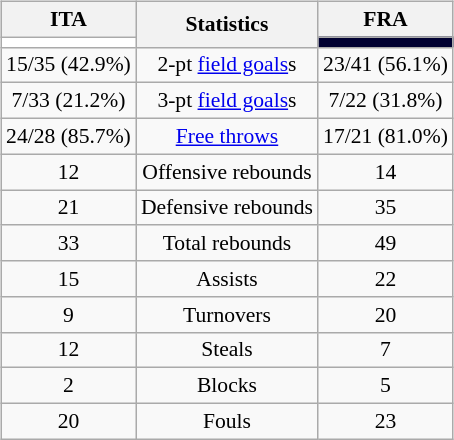<table style="width:100%;">
<tr>
<td valign=top align=right width=33%><br>













</td>
<td style="vertical-align:top; align:center; width:33%;"><br><table style="width:100%;">
<tr>
<td style="width=50%;"></td>
<td></td>
<td style="width=50%;"></td>
</tr>
</table>
<table class="wikitable" style="font-size:90%; text-align:center; margin:auto;" align=center>
<tr>
<th>ITA</th>
<th rowspan=2>Statistics</th>
<th>FRA</th>
</tr>
<tr>
<td style="background:#ffffff;"></td>
<td style="background:#000031;"></td>
</tr>
<tr>
<td>15/35 (42.9%)</td>
<td>2-pt <a href='#'>field goals</a>s</td>
<td>23/41 (56.1%)</td>
</tr>
<tr>
<td>7/33 (21.2%)</td>
<td>3-pt <a href='#'>field goals</a>s</td>
<td>7/22 (31.8%)</td>
</tr>
<tr>
<td>24/28 (85.7%)</td>
<td><a href='#'>Free throws</a></td>
<td>17/21 (81.0%)</td>
</tr>
<tr>
<td>12</td>
<td>Offensive rebounds</td>
<td>14</td>
</tr>
<tr>
<td>21</td>
<td>Defensive rebounds</td>
<td>35</td>
</tr>
<tr>
<td>33</td>
<td>Total rebounds</td>
<td>49</td>
</tr>
<tr>
<td>15</td>
<td>Assists</td>
<td>22</td>
</tr>
<tr>
<td>9</td>
<td>Turnovers</td>
<td>20</td>
</tr>
<tr>
<td>12</td>
<td>Steals</td>
<td>7</td>
</tr>
<tr>
<td>2</td>
<td>Blocks</td>
<td>5</td>
</tr>
<tr>
<td>20</td>
<td>Fouls</td>
<td>23</td>
</tr>
</table>
</td>
<td style="vertical-align:top; align:left; width:33%;"><br>













</td>
</tr>
</table>
